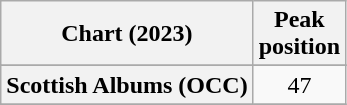<table class="wikitable sortable plainrowheaders" style="text-align:center;">
<tr>
<th scope="col">Chart (2023)</th>
<th scope="col">Peak<br>position</th>
</tr>
<tr>
</tr>
<tr>
</tr>
<tr>
</tr>
<tr>
<th scope="row">Scottish Albums (OCC)</th>
<td>47</td>
</tr>
<tr>
</tr>
</table>
